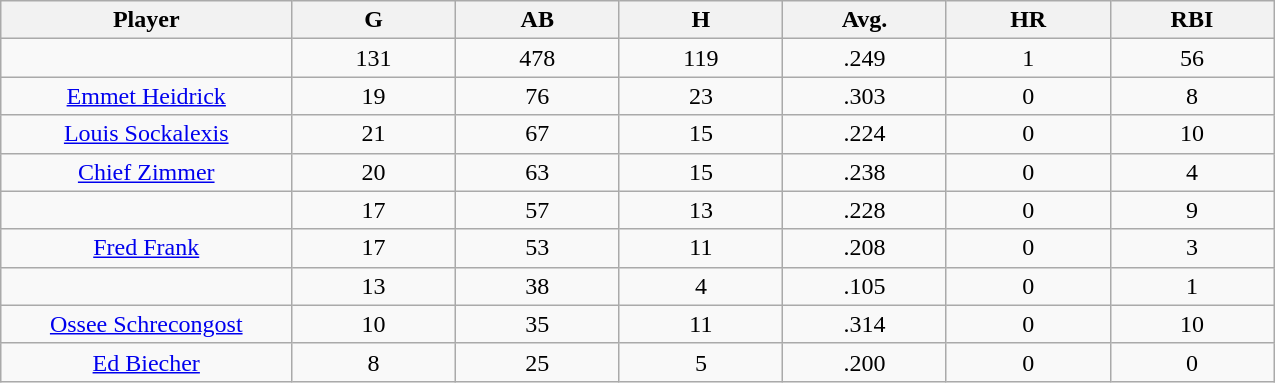<table class="wikitable sortable">
<tr>
<th bgcolor="#DDDDFF" width="16%">Player</th>
<th bgcolor="#DDDDFF" width="9%">G</th>
<th bgcolor="#DDDDFF" width="9%">AB</th>
<th bgcolor="#DDDDFF" width="9%">H</th>
<th bgcolor="#DDDDFF" width="9%">Avg.</th>
<th bgcolor="#DDDDFF" width="9%">HR</th>
<th bgcolor="#DDDDFF" width="9%">RBI</th>
</tr>
<tr align="center">
<td></td>
<td>131</td>
<td>478</td>
<td>119</td>
<td>.249</td>
<td>1</td>
<td>56</td>
</tr>
<tr align="center">
<td><a href='#'>Emmet Heidrick</a></td>
<td>19</td>
<td>76</td>
<td>23</td>
<td>.303</td>
<td>0</td>
<td>8</td>
</tr>
<tr align=center>
<td><a href='#'>Louis Sockalexis</a></td>
<td>21</td>
<td>67</td>
<td>15</td>
<td>.224</td>
<td>0</td>
<td>10</td>
</tr>
<tr align=center>
<td><a href='#'>Chief Zimmer</a></td>
<td>20</td>
<td>63</td>
<td>15</td>
<td>.238</td>
<td>0</td>
<td>4</td>
</tr>
<tr align=center>
<td></td>
<td>17</td>
<td>57</td>
<td>13</td>
<td>.228</td>
<td>0</td>
<td>9</td>
</tr>
<tr align="center">
<td><a href='#'>Fred Frank</a></td>
<td>17</td>
<td>53</td>
<td>11</td>
<td>.208</td>
<td>0</td>
<td>3</td>
</tr>
<tr align=center>
<td></td>
<td>13</td>
<td>38</td>
<td>4</td>
<td>.105</td>
<td>0</td>
<td>1</td>
</tr>
<tr align="center">
<td><a href='#'>Ossee Schrecongost</a></td>
<td>10</td>
<td>35</td>
<td>11</td>
<td>.314</td>
<td>0</td>
<td>10</td>
</tr>
<tr align=center>
<td><a href='#'>Ed Biecher</a></td>
<td>8</td>
<td>25</td>
<td>5</td>
<td>.200</td>
<td>0</td>
<td>0</td>
</tr>
</table>
